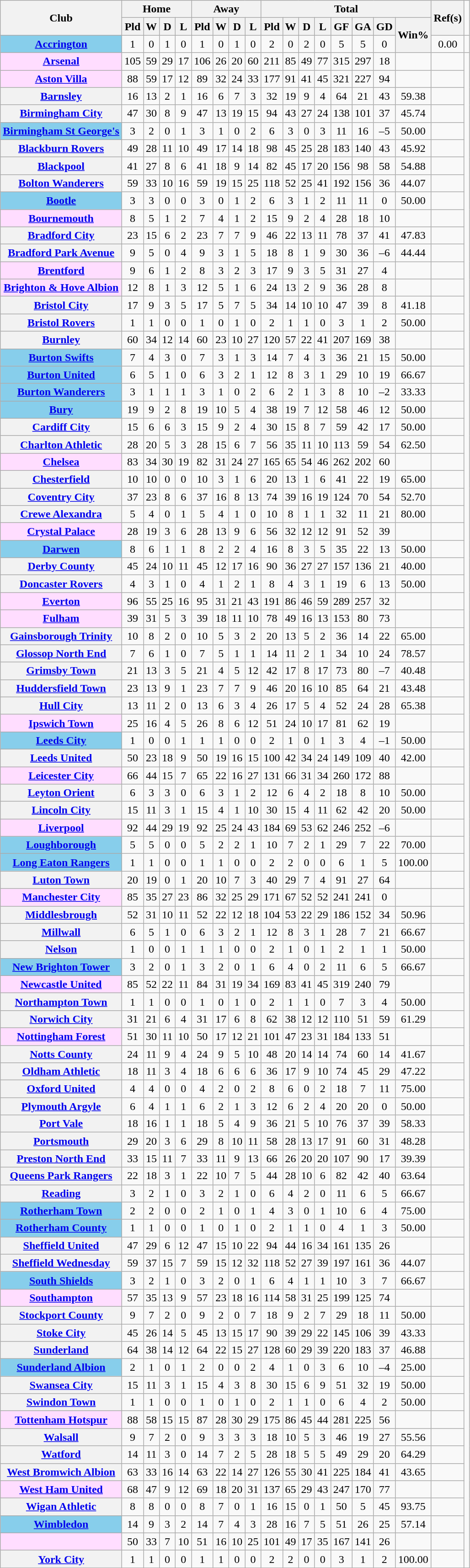<table class="wikitable plainrowheaders sortable" style="text-align:center">
<tr>
<th scope="col" rowspan="2">Club</th>
<th colspan="4">Home</th>
<th colspan="4">Away</th>
<th colspan="8">Total</th>
<th class="unsortable" rowspan="2" scope="col">Ref(s)</th>
</tr>
<tr>
<th scope="col">Pld</th>
<th scope="col">W</th>
<th scope="col">D</th>
<th scope="col">L</th>
<th scope="col">Pld</th>
<th scope="col">W</th>
<th scope="col">D</th>
<th scope="col">L</th>
<th scope="col">Pld</th>
<th scope="col">W</th>
<th scope="col">D</th>
<th scope="col">L</th>
<th scope="col">GF</th>
<th scope="col">GA</th>
<th scope="col">GD</th>
<th rowspan="2" scope="col">Win%</th>
</tr>
<tr>
<th scope="row" style="background:#87CEEB"><a href='#'>Accrington</a> </th>
<td>1</td>
<td>0</td>
<td>1</td>
<td>0</td>
<td>1</td>
<td>0</td>
<td>1</td>
<td>0</td>
<td>2</td>
<td>0</td>
<td>2</td>
<td>0</td>
<td>5</td>
<td>5</td>
<td>0</td>
<td>0.00</td>
<td></td>
</tr>
<tr>
<th scope="row" style="background:#FFDDFF"><a href='#'>Arsenal</a> </th>
<td>105</td>
<td>59</td>
<td>29</td>
<td>17</td>
<td>106</td>
<td>26</td>
<td>20</td>
<td>60</td>
<td>211</td>
<td>85</td>
<td>49</td>
<td>77</td>
<td>315</td>
<td>297</td>
<td>18</td>
<td></td>
<td></td>
</tr>
<tr>
<th scope="row" style="background:#FFDDFF"><a href='#'>Aston Villa</a> </th>
<td>88</td>
<td>59</td>
<td>17</td>
<td>12</td>
<td>89</td>
<td>32</td>
<td>24</td>
<td>33</td>
<td>177</td>
<td>91</td>
<td>41</td>
<td>45</td>
<td>321</td>
<td>227</td>
<td>94</td>
<td></td>
<td></td>
</tr>
<tr>
<th scope="row"><a href='#'>Barnsley</a></th>
<td>16</td>
<td>13</td>
<td>2</td>
<td>1</td>
<td>16</td>
<td>6</td>
<td>7</td>
<td>3</td>
<td>32</td>
<td>19</td>
<td>9</td>
<td>4</td>
<td>64</td>
<td>21</td>
<td>43</td>
<td>59.38</td>
<td></td>
</tr>
<tr>
<th scope="row"><a href='#'>Birmingham City</a></th>
<td>47</td>
<td>30</td>
<td>8</td>
<td>9</td>
<td>47</td>
<td>13</td>
<td>19</td>
<td>15</td>
<td>94</td>
<td>43</td>
<td>27</td>
<td>24</td>
<td>138</td>
<td>101</td>
<td>37</td>
<td>45.74</td>
<td></td>
</tr>
<tr>
<th scope="row" style="background:#87CEEB"><a href='#'>Birmingham St George's</a> </th>
<td>3</td>
<td>2</td>
<td>0</td>
<td>1</td>
<td>3</td>
<td>1</td>
<td>0</td>
<td>2</td>
<td>6</td>
<td>3</td>
<td>0</td>
<td>3</td>
<td>11</td>
<td>16</td>
<td>–5</td>
<td>50.00</td>
<td></td>
</tr>
<tr>
<th scope="row"><a href='#'>Blackburn Rovers</a></th>
<td>49</td>
<td>28</td>
<td>11</td>
<td>10</td>
<td>49</td>
<td>17</td>
<td>14</td>
<td>18</td>
<td>98</td>
<td>45</td>
<td>25</td>
<td>28</td>
<td>183</td>
<td>140</td>
<td>43</td>
<td>45.92</td>
<td></td>
</tr>
<tr>
<th scope="row"><a href='#'>Blackpool</a></th>
<td>41</td>
<td>27</td>
<td>8</td>
<td>6</td>
<td>41</td>
<td>18</td>
<td>9</td>
<td>14</td>
<td>82</td>
<td>45</td>
<td>17</td>
<td>20</td>
<td>156</td>
<td>98</td>
<td>58</td>
<td>54.88</td>
<td></td>
</tr>
<tr>
<th scope="row"><a href='#'>Bolton Wanderers</a></th>
<td>59</td>
<td>33</td>
<td>10</td>
<td>16</td>
<td>59</td>
<td>19</td>
<td>15</td>
<td>25</td>
<td>118</td>
<td>52</td>
<td>25</td>
<td>41</td>
<td>192</td>
<td>156</td>
<td>36</td>
<td>44.07</td>
<td></td>
</tr>
<tr>
<th scope="row" style="background:#87CEEB"><a href='#'>Bootle</a> </th>
<td>3</td>
<td>3</td>
<td>0</td>
<td>0</td>
<td>3</td>
<td>0</td>
<td>1</td>
<td>2</td>
<td>6</td>
<td>3</td>
<td>1</td>
<td>2</td>
<td>11</td>
<td>11</td>
<td>0</td>
<td>50.00</td>
<td></td>
</tr>
<tr>
<th scope="row" style="background:#FFDDFF"><a href='#'>Bournemouth</a> </th>
<td>8</td>
<td>5</td>
<td>1</td>
<td>2</td>
<td>7</td>
<td>4</td>
<td>1</td>
<td>2</td>
<td>15</td>
<td>9</td>
<td>2</td>
<td>4</td>
<td>28</td>
<td>18</td>
<td>10</td>
<td></td>
<td></td>
</tr>
<tr>
<th scope="row"><a href='#'>Bradford City</a></th>
<td>23</td>
<td>15</td>
<td>6</td>
<td>2</td>
<td>23</td>
<td>7</td>
<td>7</td>
<td>9</td>
<td>46</td>
<td>22</td>
<td>13</td>
<td>11</td>
<td>78</td>
<td>37</td>
<td>41</td>
<td>47.83</td>
<td></td>
</tr>
<tr>
<th scope="row"><a href='#'>Bradford Park Avenue</a></th>
<td>9</td>
<td>5</td>
<td>0</td>
<td>4</td>
<td>9</td>
<td>3</td>
<td>1</td>
<td>5</td>
<td>18</td>
<td>8</td>
<td>1</td>
<td>9</td>
<td>30</td>
<td>36</td>
<td>–6</td>
<td>44.44</td>
<td></td>
</tr>
<tr>
<th scope="row" style="background:#FFDDFF"><a href='#'>Brentford</a> </th>
<td>9</td>
<td>6</td>
<td>1</td>
<td>2</td>
<td>8</td>
<td>3</td>
<td>2</td>
<td>3</td>
<td>17</td>
<td>9</td>
<td>3</td>
<td>5</td>
<td>31</td>
<td>27</td>
<td>4</td>
<td></td>
<td></td>
</tr>
<tr>
<th scope="row" style="background:#FFDDFF"><a href='#'>Brighton & Hove Albion</a> </th>
<td>12</td>
<td>8</td>
<td>1</td>
<td>3</td>
<td>12</td>
<td>5</td>
<td>1</td>
<td>6</td>
<td>24</td>
<td>13</td>
<td>2</td>
<td>9</td>
<td>36</td>
<td>28</td>
<td>8</td>
<td></td>
<td></td>
</tr>
<tr>
<th scope="row"><a href='#'>Bristol City</a></th>
<td>17</td>
<td>9</td>
<td>3</td>
<td>5</td>
<td>17</td>
<td>5</td>
<td>7</td>
<td>5</td>
<td>34</td>
<td>14</td>
<td>10</td>
<td>10</td>
<td>47</td>
<td>39</td>
<td>8</td>
<td>41.18</td>
<td></td>
</tr>
<tr>
<th scope="row"><a href='#'>Bristol Rovers</a></th>
<td>1</td>
<td>1</td>
<td>0</td>
<td>0</td>
<td>1</td>
<td>0</td>
<td>1</td>
<td>0</td>
<td>2</td>
<td>1</td>
<td>1</td>
<td>0</td>
<td>3</td>
<td>1</td>
<td>2</td>
<td>50.00</td>
<td></td>
</tr>
<tr>
<th scope="row"><a href='#'>Burnley</a></th>
<td>60</td>
<td>34</td>
<td>12</td>
<td>14</td>
<td>60</td>
<td>23</td>
<td>10</td>
<td>27</td>
<td>120</td>
<td>57</td>
<td>22</td>
<td>41</td>
<td>207</td>
<td>169</td>
<td>38</td>
<td></td>
<td></td>
</tr>
<tr>
<th scope="row" style="background:#87CEEB"><a href='#'>Burton Swifts</a> </th>
<td>7</td>
<td>4</td>
<td>3</td>
<td>0</td>
<td>7</td>
<td>3</td>
<td>1</td>
<td>3</td>
<td>14</td>
<td>7</td>
<td>4</td>
<td>3</td>
<td>36</td>
<td>21</td>
<td>15</td>
<td>50.00</td>
<td></td>
</tr>
<tr>
<th scope="row" style="background:#87CEEB"><a href='#'>Burton United</a> </th>
<td>6</td>
<td>5</td>
<td>1</td>
<td>0</td>
<td>6</td>
<td>3</td>
<td>2</td>
<td>1</td>
<td>12</td>
<td>8</td>
<td>3</td>
<td>1</td>
<td>29</td>
<td>10</td>
<td>19</td>
<td>66.67</td>
<td></td>
</tr>
<tr>
<th scope="row" style="background:#87CEEB"><a href='#'>Burton Wanderers</a> </th>
<td>3</td>
<td>1</td>
<td>1</td>
<td>1</td>
<td>3</td>
<td>1</td>
<td>0</td>
<td>2</td>
<td>6</td>
<td>2</td>
<td>1</td>
<td>3</td>
<td>8</td>
<td>10</td>
<td>–2</td>
<td>33.33</td>
<td></td>
</tr>
<tr>
<th scope="row" style="background:#87CEEB"><a href='#'>Bury</a> </th>
<td>19</td>
<td>9</td>
<td>2</td>
<td>8</td>
<td>19</td>
<td>10</td>
<td>5</td>
<td>4</td>
<td>38</td>
<td>19</td>
<td>7</td>
<td>12</td>
<td>58</td>
<td>46</td>
<td>12</td>
<td>50.00</td>
<td></td>
</tr>
<tr>
<th scope="row"><a href='#'>Cardiff City</a></th>
<td>15</td>
<td>6</td>
<td>6</td>
<td>3</td>
<td>15</td>
<td>9</td>
<td>2</td>
<td>4</td>
<td>30</td>
<td>15</td>
<td>8</td>
<td>7</td>
<td>59</td>
<td>42</td>
<td>17</td>
<td>50.00</td>
<td></td>
</tr>
<tr>
<th scope="row"><a href='#'>Charlton Athletic</a></th>
<td>28</td>
<td>20</td>
<td>5</td>
<td>3</td>
<td>28</td>
<td>15</td>
<td>6</td>
<td>7</td>
<td>56</td>
<td>35</td>
<td>11</td>
<td>10</td>
<td>113</td>
<td>59</td>
<td>54</td>
<td>62.50</td>
<td></td>
</tr>
<tr>
<th scope="row" style="background:#FFDDFF"><a href='#'>Chelsea</a> </th>
<td>83</td>
<td>34</td>
<td>30</td>
<td>19</td>
<td>82</td>
<td>31</td>
<td>24</td>
<td>27</td>
<td>165</td>
<td>65</td>
<td>54</td>
<td>46</td>
<td>262</td>
<td>202</td>
<td>60</td>
<td></td>
<td></td>
</tr>
<tr>
<th scope="row"><a href='#'>Chesterfield</a></th>
<td>10</td>
<td>10</td>
<td>0</td>
<td>0</td>
<td>10</td>
<td>3</td>
<td>1</td>
<td>6</td>
<td>20</td>
<td>13</td>
<td>1</td>
<td>6</td>
<td>41</td>
<td>22</td>
<td>19</td>
<td>65.00</td>
<td></td>
</tr>
<tr>
<th scope="row"><a href='#'>Coventry City</a></th>
<td>37</td>
<td>23</td>
<td>8</td>
<td>6</td>
<td>37</td>
<td>16</td>
<td>8</td>
<td>13</td>
<td>74</td>
<td>39</td>
<td>16</td>
<td>19</td>
<td>124</td>
<td>70</td>
<td>54</td>
<td>52.70</td>
<td></td>
</tr>
<tr>
<th scope="row"><a href='#'>Crewe Alexandra</a></th>
<td>5</td>
<td>4</td>
<td>0</td>
<td>1</td>
<td>5</td>
<td>4</td>
<td>1</td>
<td>0</td>
<td>10</td>
<td>8</td>
<td>1</td>
<td>1</td>
<td>32</td>
<td>11</td>
<td>21</td>
<td>80.00</td>
<td></td>
</tr>
<tr>
<th scope="row" style="background:#FFDDFF"><a href='#'>Crystal Palace</a> </th>
<td>28</td>
<td>19</td>
<td>3</td>
<td>6</td>
<td>28</td>
<td>13</td>
<td>9</td>
<td>6</td>
<td>56</td>
<td>32</td>
<td>12</td>
<td>12</td>
<td>91</td>
<td>52</td>
<td>39</td>
<td></td>
<td></td>
</tr>
<tr>
<th scope="row" style="background:#87CEEB"><a href='#'>Darwen</a> </th>
<td>8</td>
<td>6</td>
<td>1</td>
<td>1</td>
<td>8</td>
<td>2</td>
<td>2</td>
<td>4</td>
<td>16</td>
<td>8</td>
<td>3</td>
<td>5</td>
<td>35</td>
<td>22</td>
<td>13</td>
<td>50.00</td>
<td></td>
</tr>
<tr>
<th scope="row"><a href='#'>Derby County</a></th>
<td>45</td>
<td>24</td>
<td>10</td>
<td>11</td>
<td>45</td>
<td>12</td>
<td>17</td>
<td>16</td>
<td>90</td>
<td>36</td>
<td>27</td>
<td>27</td>
<td>157</td>
<td>136</td>
<td>21</td>
<td>40.00</td>
<td></td>
</tr>
<tr>
<th scope="row"><a href='#'>Doncaster Rovers</a></th>
<td>4</td>
<td>3</td>
<td>1</td>
<td>0</td>
<td>4</td>
<td>1</td>
<td>2</td>
<td>1</td>
<td>8</td>
<td>4</td>
<td>3</td>
<td>1</td>
<td>19</td>
<td>6</td>
<td>13</td>
<td>50.00</td>
<td></td>
</tr>
<tr>
<th scope="row" style="background:#FFDDFF"><a href='#'>Everton</a> </th>
<td>96</td>
<td>55</td>
<td>25</td>
<td>16</td>
<td>95</td>
<td>31</td>
<td>21</td>
<td>43</td>
<td>191</td>
<td>86</td>
<td>46</td>
<td>59</td>
<td>289</td>
<td>257</td>
<td>32</td>
<td></td>
<td></td>
</tr>
<tr>
<th scope="row" style="background:#FFDDFF"><a href='#'>Fulham</a> </th>
<td>39</td>
<td>31</td>
<td>5</td>
<td>3</td>
<td>39</td>
<td>18</td>
<td>11</td>
<td>10</td>
<td>78</td>
<td>49</td>
<td>16</td>
<td>13</td>
<td>153</td>
<td>80</td>
<td>73</td>
<td></td>
<td></td>
</tr>
<tr>
<th scope="row"><a href='#'>Gainsborough Trinity</a></th>
<td>10</td>
<td>8</td>
<td>2</td>
<td>0</td>
<td>10</td>
<td>5</td>
<td>3</td>
<td>2</td>
<td>20</td>
<td>13</td>
<td>5</td>
<td>2</td>
<td>36</td>
<td>14</td>
<td>22</td>
<td>65.00</td>
<td></td>
</tr>
<tr>
<th scope="row"><a href='#'>Glossop North End</a></th>
<td>7</td>
<td>6</td>
<td>1</td>
<td>0</td>
<td>7</td>
<td>5</td>
<td>1</td>
<td>1</td>
<td>14</td>
<td>11</td>
<td>2</td>
<td>1</td>
<td>34</td>
<td>10</td>
<td>24</td>
<td>78.57</td>
<td></td>
</tr>
<tr>
<th scope="row"><a href='#'>Grimsby Town</a></th>
<td>21</td>
<td>13</td>
<td>3</td>
<td>5</td>
<td>21</td>
<td>4</td>
<td>5</td>
<td>12</td>
<td>42</td>
<td>17</td>
<td>8</td>
<td>17</td>
<td>73</td>
<td>80</td>
<td>–7</td>
<td>40.48</td>
<td></td>
</tr>
<tr>
<th scope="row"><a href='#'>Huddersfield Town</a></th>
<td>23</td>
<td>13</td>
<td>9</td>
<td>1</td>
<td>23</td>
<td>7</td>
<td>7</td>
<td>9</td>
<td>46</td>
<td>20</td>
<td>16</td>
<td>10</td>
<td>85</td>
<td>64</td>
<td>21</td>
<td>43.48</td>
<td></td>
</tr>
<tr>
<th scope="row"><a href='#'>Hull City</a></th>
<td>13</td>
<td>11</td>
<td>2</td>
<td>0</td>
<td>13</td>
<td>6</td>
<td>3</td>
<td>4</td>
<td>26</td>
<td>17</td>
<td>5</td>
<td>4</td>
<td>52</td>
<td>24</td>
<td>28</td>
<td>65.38</td>
<td></td>
</tr>
<tr>
<th scope="row" style="background:#FFDDFF"><a href='#'>Ipswich Town</a> </th>
<td>25</td>
<td>16</td>
<td>4</td>
<td>5</td>
<td>26</td>
<td>8</td>
<td>6</td>
<td>12</td>
<td>51</td>
<td>24</td>
<td>10</td>
<td>17</td>
<td>81</td>
<td>62</td>
<td>19</td>
<td></td>
<td></td>
</tr>
<tr>
<th scope="row" style="background:#87CEEB"><a href='#'>Leeds City</a> </th>
<td>1</td>
<td>0</td>
<td>0</td>
<td>1</td>
<td>1</td>
<td>1</td>
<td>0</td>
<td>0</td>
<td>2</td>
<td>1</td>
<td>0</td>
<td>1</td>
<td>3</td>
<td>4</td>
<td>–1</td>
<td>50.00</td>
<td></td>
</tr>
<tr>
<th scope="row"><a href='#'>Leeds United</a></th>
<td>50</td>
<td>23</td>
<td>18</td>
<td>9</td>
<td>50</td>
<td>19</td>
<td>16</td>
<td>15</td>
<td>100</td>
<td>42</td>
<td>34</td>
<td>24</td>
<td>149</td>
<td>109</td>
<td>40</td>
<td>42.00</td>
<td></td>
</tr>
<tr>
<th scope="row" style="background:#FFDDFF"><a href='#'>Leicester City</a> </th>
<td>66</td>
<td>44</td>
<td>15</td>
<td>7</td>
<td>65</td>
<td>22</td>
<td>16</td>
<td>27</td>
<td>131</td>
<td>66</td>
<td>31</td>
<td>34</td>
<td>260</td>
<td>172</td>
<td>88</td>
<td></td>
<td></td>
</tr>
<tr>
<th scope="row"><a href='#'>Leyton Orient</a></th>
<td>6</td>
<td>3</td>
<td>3</td>
<td>0</td>
<td>6</td>
<td>3</td>
<td>1</td>
<td>2</td>
<td>12</td>
<td>6</td>
<td>4</td>
<td>2</td>
<td>18</td>
<td>8</td>
<td>10</td>
<td>50.00</td>
<td></td>
</tr>
<tr>
<th scope="row"><a href='#'>Lincoln City</a></th>
<td>15</td>
<td>11</td>
<td>3</td>
<td>1</td>
<td>15</td>
<td>4</td>
<td>1</td>
<td>10</td>
<td>30</td>
<td>15</td>
<td>4</td>
<td>11</td>
<td>62</td>
<td>42</td>
<td>20</td>
<td>50.00</td>
<td></td>
</tr>
<tr>
<th scope="row" style="background:#FFDDFF"><a href='#'>Liverpool</a> </th>
<td>92</td>
<td>44</td>
<td>29</td>
<td>19</td>
<td>92</td>
<td>25</td>
<td>24</td>
<td>43</td>
<td>184</td>
<td>69</td>
<td>53</td>
<td>62</td>
<td>246</td>
<td>252</td>
<td>–6</td>
<td></td>
<td></td>
</tr>
<tr>
<th scope="row" style="background:#87CEEB"><a href='#'>Loughborough</a> </th>
<td>5</td>
<td>5</td>
<td>0</td>
<td>0</td>
<td>5</td>
<td>2</td>
<td>2</td>
<td>1</td>
<td>10</td>
<td>7</td>
<td>2</td>
<td>1</td>
<td>29</td>
<td>7</td>
<td>22</td>
<td>70.00</td>
<td></td>
</tr>
<tr>
<th scope="row" style="background:#87CEEB"><a href='#'>Long Eaton Rangers</a> </th>
<td>1</td>
<td>1</td>
<td>0</td>
<td>0</td>
<td>1</td>
<td>1</td>
<td>0</td>
<td>0</td>
<td>2</td>
<td>2</td>
<td>0</td>
<td>0</td>
<td>6</td>
<td>1</td>
<td>5</td>
<td>100.00</td>
<td></td>
</tr>
<tr>
<th scope="row"><a href='#'>Luton Town</a></th>
<td>20</td>
<td>19</td>
<td>0</td>
<td>1</td>
<td>20</td>
<td>10</td>
<td>7</td>
<td>3</td>
<td>40</td>
<td>29</td>
<td>7</td>
<td>4</td>
<td>91</td>
<td>27</td>
<td>64</td>
<td></td>
<td></td>
</tr>
<tr>
<th scope="row" style="background:#FFDDFF"><a href='#'>Manchester City</a> </th>
<td>85</td>
<td>35</td>
<td>27</td>
<td>23</td>
<td>86</td>
<td>32</td>
<td>25</td>
<td>29</td>
<td>171</td>
<td>67</td>
<td>52</td>
<td>52</td>
<td>241</td>
<td>241</td>
<td>0</td>
<td></td>
<td></td>
</tr>
<tr>
<th scope="row"><a href='#'>Middlesbrough</a></th>
<td>52</td>
<td>31</td>
<td>10</td>
<td>11</td>
<td>52</td>
<td>22</td>
<td>12</td>
<td>18</td>
<td>104</td>
<td>53</td>
<td>22</td>
<td>29</td>
<td>186</td>
<td>152</td>
<td>34</td>
<td>50.96</td>
<td></td>
</tr>
<tr>
<th scope="row"><a href='#'>Millwall</a></th>
<td>6</td>
<td>5</td>
<td>1</td>
<td>0</td>
<td>6</td>
<td>3</td>
<td>2</td>
<td>1</td>
<td>12</td>
<td>8</td>
<td>3</td>
<td>1</td>
<td>28</td>
<td>7</td>
<td>21</td>
<td>66.67</td>
<td></td>
</tr>
<tr>
<th scope="row"><a href='#'>Nelson</a></th>
<td>1</td>
<td>0</td>
<td>0</td>
<td>1</td>
<td>1</td>
<td>1</td>
<td>0</td>
<td>0</td>
<td>2</td>
<td>1</td>
<td>0</td>
<td>1</td>
<td>2</td>
<td>1</td>
<td>1</td>
<td>50.00</td>
<td></td>
</tr>
<tr>
<th scope="row" style="background:#87CEEB"><a href='#'>New Brighton Tower</a> </th>
<td>3</td>
<td>2</td>
<td>0</td>
<td>1</td>
<td>3</td>
<td>2</td>
<td>0</td>
<td>1</td>
<td>6</td>
<td>4</td>
<td>0</td>
<td>2</td>
<td>11</td>
<td>6</td>
<td>5</td>
<td>66.67</td>
<td></td>
</tr>
<tr>
<th scope="row" style="background:#FFDDFF"><a href='#'>Newcastle United</a> </th>
<td>85</td>
<td>52</td>
<td>22</td>
<td>11</td>
<td>84</td>
<td>31</td>
<td>19</td>
<td>34</td>
<td>169</td>
<td>83</td>
<td>41</td>
<td>45</td>
<td>319</td>
<td>240</td>
<td>79</td>
<td></td>
<td></td>
</tr>
<tr>
<th scope="row"><a href='#'>Northampton Town</a></th>
<td>1</td>
<td>1</td>
<td>0</td>
<td>0</td>
<td>1</td>
<td>0</td>
<td>1</td>
<td>0</td>
<td>2</td>
<td>1</td>
<td>1</td>
<td>0</td>
<td>7</td>
<td>3</td>
<td>4</td>
<td>50.00</td>
<td></td>
</tr>
<tr>
<th scope="row"><a href='#'>Norwich City</a></th>
<td>31</td>
<td>21</td>
<td>6</td>
<td>4</td>
<td>31</td>
<td>17</td>
<td>6</td>
<td>8</td>
<td>62</td>
<td>38</td>
<td>12</td>
<td>12</td>
<td>110</td>
<td>51</td>
<td>59</td>
<td>61.29</td>
<td></td>
</tr>
<tr>
<th scope="row" style="background:#FFDDFF"><a href='#'>Nottingham Forest</a> </th>
<td>51</td>
<td>30</td>
<td>11</td>
<td>10</td>
<td>50</td>
<td>17</td>
<td>12</td>
<td>21</td>
<td>101</td>
<td>47</td>
<td>23</td>
<td>31</td>
<td>184</td>
<td>133</td>
<td>51</td>
<td></td>
<td></td>
</tr>
<tr>
<th scope="row"><a href='#'>Notts County</a></th>
<td>24</td>
<td>11</td>
<td>9</td>
<td>4</td>
<td>24</td>
<td>9</td>
<td>5</td>
<td>10</td>
<td>48</td>
<td>20</td>
<td>14</td>
<td>14</td>
<td>74</td>
<td>60</td>
<td>14</td>
<td>41.67</td>
<td></td>
</tr>
<tr>
<th scope="row"><a href='#'>Oldham Athletic</a></th>
<td>18</td>
<td>11</td>
<td>3</td>
<td>4</td>
<td>18</td>
<td>6</td>
<td>6</td>
<td>6</td>
<td>36</td>
<td>17</td>
<td>9</td>
<td>10</td>
<td>74</td>
<td>45</td>
<td>29</td>
<td>47.22</td>
<td></td>
</tr>
<tr>
<th scope="row"><a href='#'>Oxford United</a></th>
<td>4</td>
<td>4</td>
<td>0</td>
<td>0</td>
<td>4</td>
<td>2</td>
<td>0</td>
<td>2</td>
<td>8</td>
<td>6</td>
<td>0</td>
<td>2</td>
<td>18</td>
<td>7</td>
<td>11</td>
<td>75.00</td>
<td></td>
</tr>
<tr>
<th scope="row"><a href='#'>Plymouth Argyle</a></th>
<td>6</td>
<td>4</td>
<td>1</td>
<td>1</td>
<td>6</td>
<td>2</td>
<td>1</td>
<td>3</td>
<td>12</td>
<td>6</td>
<td>2</td>
<td>4</td>
<td>20</td>
<td>20</td>
<td>0</td>
<td>50.00</td>
<td></td>
</tr>
<tr>
<th scope="row"><a href='#'>Port Vale</a></th>
<td>18</td>
<td>16</td>
<td>1</td>
<td>1</td>
<td>18</td>
<td>5</td>
<td>4</td>
<td>9</td>
<td>36</td>
<td>21</td>
<td>5</td>
<td>10</td>
<td>76</td>
<td>37</td>
<td>39</td>
<td>58.33</td>
<td></td>
</tr>
<tr>
<th scope="row"><a href='#'>Portsmouth</a></th>
<td>29</td>
<td>20</td>
<td>3</td>
<td>6</td>
<td>29</td>
<td>8</td>
<td>10</td>
<td>11</td>
<td>58</td>
<td>28</td>
<td>13</td>
<td>17</td>
<td>91</td>
<td>60</td>
<td>31</td>
<td>48.28</td>
<td></td>
</tr>
<tr>
<th scope="row"><a href='#'>Preston North End</a></th>
<td>33</td>
<td>15</td>
<td>11</td>
<td>7</td>
<td>33</td>
<td>11</td>
<td>9</td>
<td>13</td>
<td>66</td>
<td>26</td>
<td>20</td>
<td>20</td>
<td>107</td>
<td>90</td>
<td>17</td>
<td>39.39</td>
<td></td>
</tr>
<tr>
<th scope="row"><a href='#'>Queens Park Rangers</a></th>
<td>22</td>
<td>18</td>
<td>3</td>
<td>1</td>
<td>22</td>
<td>10</td>
<td>7</td>
<td>5</td>
<td>44</td>
<td>28</td>
<td>10</td>
<td>6</td>
<td>82</td>
<td>42</td>
<td>40</td>
<td>63.64</td>
<td></td>
</tr>
<tr>
<th scope="row"><a href='#'>Reading</a></th>
<td>3</td>
<td>2</td>
<td>1</td>
<td>0</td>
<td>3</td>
<td>2</td>
<td>1</td>
<td>0</td>
<td>6</td>
<td>4</td>
<td>2</td>
<td>0</td>
<td>11</td>
<td>6</td>
<td>5</td>
<td>66.67</td>
<td></td>
</tr>
<tr>
<th scope="row" style="background:#87CEEB"><a href='#'>Rotherham Town</a> </th>
<td>2</td>
<td>2</td>
<td>0</td>
<td>0</td>
<td>2</td>
<td>1</td>
<td>0</td>
<td>1</td>
<td>4</td>
<td>3</td>
<td>0</td>
<td>1</td>
<td>10</td>
<td>6</td>
<td>4</td>
<td>75.00</td>
<td></td>
</tr>
<tr>
<th scope="row" style="background:#87CEEB"><a href='#'>Rotherham County</a> </th>
<td>1</td>
<td>1</td>
<td>0</td>
<td>0</td>
<td>1</td>
<td>0</td>
<td>1</td>
<td>0</td>
<td>2</td>
<td>1</td>
<td>1</td>
<td>0</td>
<td>4</td>
<td>1</td>
<td>3</td>
<td>50.00</td>
<td></td>
</tr>
<tr>
<th scope="row"><a href='#'>Sheffield United</a></th>
<td>47</td>
<td>29</td>
<td>6</td>
<td>12</td>
<td>47</td>
<td>15</td>
<td>10</td>
<td>22</td>
<td>94</td>
<td>44</td>
<td>16</td>
<td>34</td>
<td>161</td>
<td>135</td>
<td>26</td>
<td></td>
<td></td>
</tr>
<tr>
<th scope="row"><a href='#'>Sheffield Wednesday</a></th>
<td>59</td>
<td>37</td>
<td>15</td>
<td>7</td>
<td>59</td>
<td>15</td>
<td>12</td>
<td>32</td>
<td>118</td>
<td>52</td>
<td>27</td>
<td>39</td>
<td>197</td>
<td>161</td>
<td>36</td>
<td>44.07</td>
<td></td>
</tr>
<tr>
<th scope="row" style="background:#87CEEB"><a href='#'>South Shields</a> </th>
<td>3</td>
<td>2</td>
<td>1</td>
<td>0</td>
<td>3</td>
<td>2</td>
<td>0</td>
<td>1</td>
<td>6</td>
<td>4</td>
<td>1</td>
<td>1</td>
<td>10</td>
<td>3</td>
<td>7</td>
<td>66.67</td>
<td></td>
</tr>
<tr>
<th scope="row" style="background:#FFDDFF"><a href='#'>Southampton</a> </th>
<td>57</td>
<td>35</td>
<td>13</td>
<td>9</td>
<td>57</td>
<td>23</td>
<td>18</td>
<td>16</td>
<td>114</td>
<td>58</td>
<td>31</td>
<td>25</td>
<td>199</td>
<td>125</td>
<td>74</td>
<td></td>
<td></td>
</tr>
<tr>
<th scope="row"><a href='#'>Stockport County</a></th>
<td>9</td>
<td>7</td>
<td>2</td>
<td>0</td>
<td>9</td>
<td>2</td>
<td>0</td>
<td>7</td>
<td>18</td>
<td>9</td>
<td>2</td>
<td>7</td>
<td>29</td>
<td>18</td>
<td>11</td>
<td>50.00</td>
<td></td>
</tr>
<tr>
<th scope="row"><a href='#'>Stoke City</a></th>
<td>45</td>
<td>26</td>
<td>14</td>
<td>5</td>
<td>45</td>
<td>13</td>
<td>15</td>
<td>17</td>
<td>90</td>
<td>39</td>
<td>29</td>
<td>22</td>
<td>145</td>
<td>106</td>
<td>39</td>
<td>43.33</td>
<td></td>
</tr>
<tr>
<th scope="row"><a href='#'>Sunderland</a></th>
<td>64</td>
<td>38</td>
<td>14</td>
<td>12</td>
<td>64</td>
<td>22</td>
<td>15</td>
<td>27</td>
<td>128</td>
<td>60</td>
<td>29</td>
<td>39</td>
<td>220</td>
<td>183</td>
<td>37</td>
<td>46.88</td>
<td></td>
</tr>
<tr>
<th scope="row" style="background:#87CEEB"><a href='#'>Sunderland Albion</a> </th>
<td>2</td>
<td>1</td>
<td>0</td>
<td>1</td>
<td>2</td>
<td>0</td>
<td>0</td>
<td>2</td>
<td>4</td>
<td>1</td>
<td>0</td>
<td>3</td>
<td>6</td>
<td>10</td>
<td>–4</td>
<td>25.00</td>
<td></td>
</tr>
<tr>
<th scope="row"><a href='#'>Swansea City</a></th>
<td>15</td>
<td>11</td>
<td>3</td>
<td>1</td>
<td>15</td>
<td>4</td>
<td>3</td>
<td>8</td>
<td>30</td>
<td>15</td>
<td>6</td>
<td>9</td>
<td>51</td>
<td>32</td>
<td>19</td>
<td>50.00</td>
<td></td>
</tr>
<tr>
<th scope="row"><a href='#'>Swindon Town</a></th>
<td>1</td>
<td>1</td>
<td>0</td>
<td>0</td>
<td>1</td>
<td>0</td>
<td>1</td>
<td>0</td>
<td>2</td>
<td>1</td>
<td>1</td>
<td>0</td>
<td>6</td>
<td>4</td>
<td>2</td>
<td>50.00</td>
<td></td>
</tr>
<tr>
<th scope="row" style="background:#FFDDFF"><a href='#'>Tottenham Hotspur</a> </th>
<td>88</td>
<td>58</td>
<td>15</td>
<td>15</td>
<td>87</td>
<td>28</td>
<td>30</td>
<td>29</td>
<td>175</td>
<td>86</td>
<td>45</td>
<td>44</td>
<td>281</td>
<td>225</td>
<td>56</td>
<td></td>
<td></td>
</tr>
<tr>
<th scope="row"><a href='#'>Walsall</a></th>
<td>9</td>
<td>7</td>
<td>2</td>
<td>0</td>
<td>9</td>
<td>3</td>
<td>3</td>
<td>3</td>
<td>18</td>
<td>10</td>
<td>5</td>
<td>3</td>
<td>46</td>
<td>19</td>
<td>27</td>
<td>55.56</td>
<td></td>
</tr>
<tr>
<th scope="row"><a href='#'>Watford</a></th>
<td>14</td>
<td>11</td>
<td>3</td>
<td>0</td>
<td>14</td>
<td>7</td>
<td>2</td>
<td>5</td>
<td>28</td>
<td>18</td>
<td>5</td>
<td>5</td>
<td>49</td>
<td>29</td>
<td>20</td>
<td>64.29</td>
<td></td>
</tr>
<tr>
<th scope="row"><a href='#'>West Bromwich Albion</a></th>
<td>63</td>
<td>33</td>
<td>16</td>
<td>14</td>
<td>63</td>
<td>22</td>
<td>14</td>
<td>27</td>
<td>126</td>
<td>55</td>
<td>30</td>
<td>41</td>
<td>225</td>
<td>184</td>
<td>41</td>
<td>43.65</td>
<td></td>
</tr>
<tr>
<th scope="row" style="background:#FFDDFF"><a href='#'>West Ham United</a> </th>
<td>68</td>
<td>47</td>
<td>9</td>
<td>12</td>
<td>69</td>
<td>18</td>
<td>20</td>
<td>31</td>
<td>137</td>
<td>65</td>
<td>29</td>
<td>43</td>
<td>247</td>
<td>170</td>
<td>77</td>
<td></td>
<td></td>
</tr>
<tr>
<th scope="row"><a href='#'>Wigan Athletic</a></th>
<td>8</td>
<td>8</td>
<td>0</td>
<td>0</td>
<td>8</td>
<td>7</td>
<td>0</td>
<td>1</td>
<td>16</td>
<td>15</td>
<td>0</td>
<td>1</td>
<td>50</td>
<td>5</td>
<td>45</td>
<td>93.75</td>
<td></td>
</tr>
<tr>
<th scope="row" style="background:#87CEEB"><a href='#'>Wimbledon</a> </th>
<td>14</td>
<td>9</td>
<td>3</td>
<td>2</td>
<td>14</td>
<td>7</td>
<td>4</td>
<td>3</td>
<td>28</td>
<td>16</td>
<td>7</td>
<td>5</td>
<td>51</td>
<td>26</td>
<td>25</td>
<td>57.14</td>
<td></td>
</tr>
<tr>
<th scope="row" style="background:#FFDDFF"></th>
<td>50</td>
<td>33</td>
<td>7</td>
<td>10</td>
<td>51</td>
<td>16</td>
<td>10</td>
<td>25</td>
<td>101</td>
<td>49</td>
<td>17</td>
<td>35</td>
<td>167</td>
<td>141</td>
<td>26</td>
<td></td>
<td></td>
</tr>
<tr>
<th scope="row"><a href='#'>York City</a></th>
<td>1</td>
<td>1</td>
<td>0</td>
<td>0</td>
<td>1</td>
<td>1</td>
<td>0</td>
<td>0</td>
<td>2</td>
<td>2</td>
<td>0</td>
<td>0</td>
<td>3</td>
<td>1</td>
<td>2</td>
<td>100.00</td>
<td></td>
</tr>
</table>
